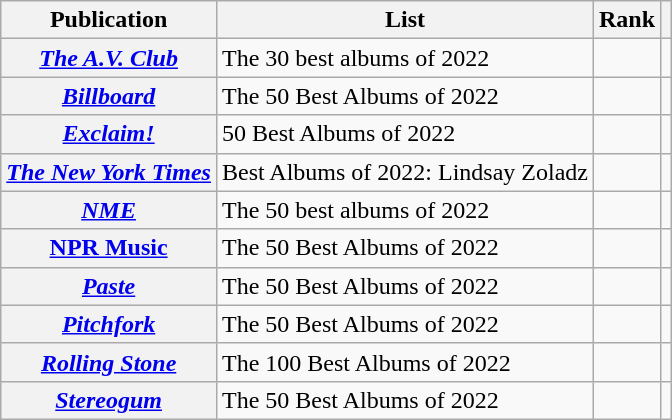<table class="sortable wikitable plainrowheaders">
<tr>
<th>Publication</th>
<th>List</th>
<th>Rank</th>
<th class="unsortable"></th>
</tr>
<tr>
<th scope="row"><em><a href='#'>The A.V. Club</a></em></th>
<td>The 30 best albums of 2022</td>
<td></td>
<td></td>
</tr>
<tr>
<th scope="row"><em><a href='#'>Billboard</a></em></th>
<td>The 50 Best Albums of 2022</td>
<td></td>
<td></td>
</tr>
<tr>
<th scope="row"><em><a href='#'>Exclaim!</a></em></th>
<td>50 Best Albums of 2022</td>
<td></td>
<td></td>
</tr>
<tr>
<th scope="row"><em><a href='#'>The New York Times</a></em></th>
<td>Best Albums of 2022: Lindsay Zoladz</td>
<td></td>
<td></td>
</tr>
<tr>
<th scope="row"><em><a href='#'>NME</a></em></th>
<td>The 50 best albums of 2022</td>
<td></td>
<td></td>
</tr>
<tr>
<th scope="row"><a href='#'>NPR Music</a></th>
<td>The 50 Best Albums of 2022</td>
<td></td>
<td></td>
</tr>
<tr>
<th scope="row"><em><a href='#'>Paste</a></em></th>
<td>The 50 Best Albums of 2022</td>
<td></td>
<td></td>
</tr>
<tr>
<th scope="row"><em><a href='#'>Pitchfork</a></em></th>
<td>The 50 Best Albums of 2022</td>
<td></td>
<td></td>
</tr>
<tr>
<th scope="row"><em><a href='#'>Rolling Stone</a></em></th>
<td>The 100 Best Albums of 2022</td>
<td></td>
<td></td>
</tr>
<tr>
<th scope="row"><em><a href='#'>Stereogum</a></em></th>
<td>The 50 Best Albums of 2022</td>
<td></td>
<td></td>
</tr>
</table>
